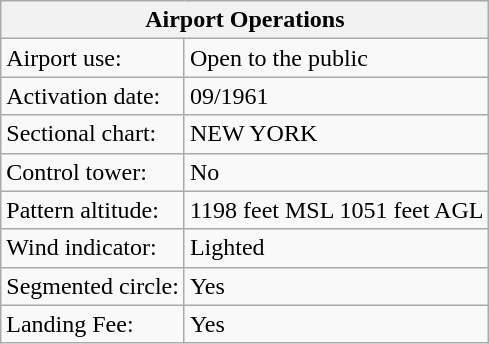<table class="wikitable">
<tr>
<th colspan = 2><strong>Airport Operations</strong></th>
</tr>
<tr>
<td>Airport use:</td>
<td>Open to the public</td>
</tr>
<tr>
<td>Activation date:</td>
<td>09/1961</td>
</tr>
<tr>
<td>Sectional chart:</td>
<td>NEW YORK</td>
</tr>
<tr>
<td>Control tower:</td>
<td>No</td>
</tr>
<tr>
<td>Pattern altitude:</td>
<td>1198 feet MSL 1051 feet AGL</td>
</tr>
<tr>
<td>Wind indicator:</td>
<td>Lighted</td>
</tr>
<tr>
<td>Segmented circle:</td>
<td>Yes</td>
</tr>
<tr>
<td>Landing Fee:</td>
<td>Yes</td>
</tr>
</table>
